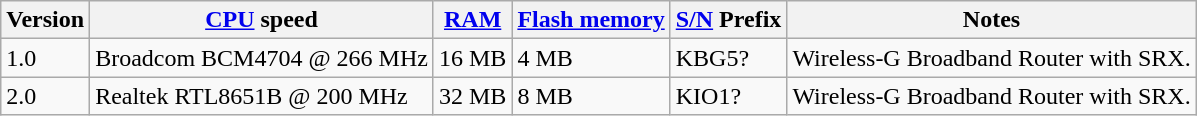<table class="wikitable sortable">
<tr>
<th>Version</th>
<th><a href='#'>CPU</a> speed</th>
<th><a href='#'>RAM</a></th>
<th><a href='#'>Flash memory</a></th>
<th><a href='#'>S/N</a> Prefix</th>
<th>Notes</th>
</tr>
<tr>
<td>1.0</td>
<td>Broadcom BCM4704 @ 266 MHz</td>
<td>16 MB</td>
<td>4 MB</td>
<td>KBG5?</td>
<td>Wireless-G Broadband Router with SRX.</td>
</tr>
<tr>
<td>2.0</td>
<td>Realtek RTL8651B @ 200 MHz</td>
<td>32 MB</td>
<td>8 MB</td>
<td>KIO1?</td>
<td>Wireless-G Broadband Router with SRX.</td>
</tr>
</table>
